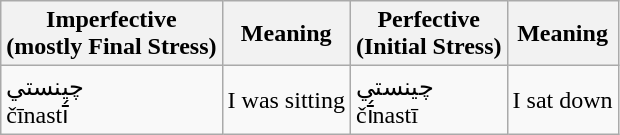<table class="wikitable">
<tr>
<th>Imperfective<br>(mostly Final Stress)</th>
<th>Meaning</th>
<th>Perfective<br>(Initial Stress)</th>
<th>Meaning</th>
</tr>
<tr>
<td>چينستي<br>čīnastī́</td>
<td>I was sitting</td>
<td>چينستي<br>čī́nastī</td>
<td>I sat down</td>
</tr>
</table>
